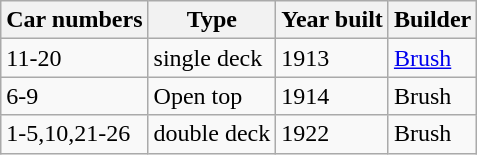<table class="wikitable">
<tr>
<th>Car numbers</th>
<th>Type</th>
<th>Year built</th>
<th>Builder</th>
</tr>
<tr>
<td>11-20</td>
<td>single deck</td>
<td>1913</td>
<td><a href='#'>Brush</a></td>
</tr>
<tr>
<td>6-9</td>
<td>Open top</td>
<td>1914</td>
<td>Brush</td>
</tr>
<tr>
<td>1-5,10,21-26</td>
<td>double deck</td>
<td>1922</td>
<td>Brush</td>
</tr>
</table>
